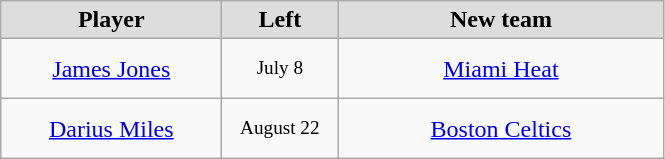<table class="wikitable" style="text-align: center">
<tr align="center"  bgcolor="#dddddd">
<td style="width:140px"><strong>Player</strong></td>
<td style="width:70px"><strong>Left</strong></td>
<td style="width:210px"><strong>New team</strong></td>
</tr>
<tr style="height:40px">
<td><a href='#'>James Jones</a></td>
<td style="font-size: 80%">July 8</td>
<td><a href='#'>Miami Heat</a></td>
</tr>
<tr style="height:40px">
<td><a href='#'>Darius Miles</a></td>
<td style="font-size: 80%">August 22</td>
<td><a href='#'>Boston Celtics</a></td>
</tr>
</table>
